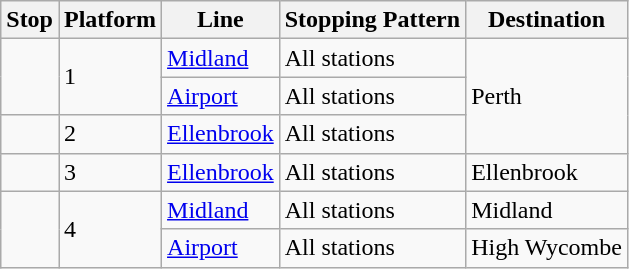<table class="wikitable">
<tr>
<th>Stop</th>
<th>Platform</th>
<th>Line</th>
<th>Stopping Pattern</th>
<th>Destination</th>
</tr>
<tr>
<td rowspan="2"></td>
<td rowspan="2">1</td>
<td><a href='#'>Midland</a></td>
<td>All stations</td>
<td rowspan="3">Perth</td>
</tr>
<tr>
<td><a href='#'>Airport</a></td>
<td>All stations</td>
</tr>
<tr>
<td></td>
<td>2</td>
<td><a href='#'>Ellenbrook</a></td>
<td>All stations</td>
</tr>
<tr>
<td></td>
<td>3</td>
<td><a href='#'>Ellenbrook</a></td>
<td>All stations</td>
<td>Ellenbrook</td>
</tr>
<tr>
<td rowspan="2"></td>
<td rowspan="2">4</td>
<td><a href='#'>Midland</a></td>
<td>All stations</td>
<td>Midland</td>
</tr>
<tr>
<td><a href='#'>Airport</a></td>
<td>All stations</td>
<td>High Wycombe</td>
</tr>
</table>
